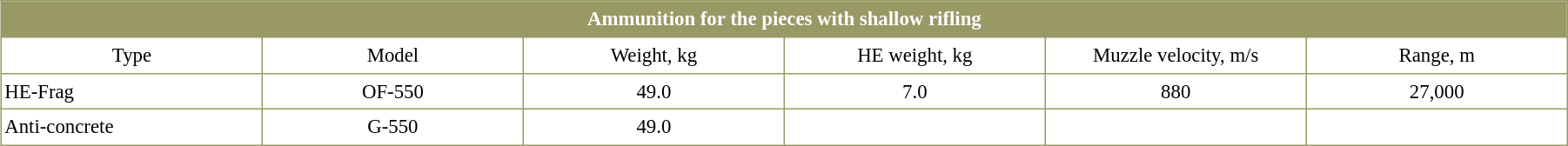<table border=0 cellspacing=0 cellpadding=2 style="margin:0 0 .5em 1em; width:95%; background:#fff; border-collapse:collapse; border:1px solid #996; line-height:1.5; font-size:95%">
<tr style="vertical-align:top; text-align:center; border:1px solid #996; background-color:#996; color:#fff">
<td colspan="6"><strong>Ammunition for the pieces with shallow rifling</strong></td>
</tr>
<tr style="vertical-align:top; text-align:center; border:1px solid #996;">
<td width="15%" style="border:1px solid #996">Type</td>
<td width="15%" style="border:1px solid #996">Model</td>
<td width="15%" style="border:1px solid #996">Weight, kg</td>
<td width="15%" style="border:1px solid #996">HE weight, kg</td>
<td width="15%" style="border:1px solid #996">Muzzle velocity, m/s</td>
<td width="15%" style="border:1px solid #996">Range, m</td>
</tr>
<tr style="vertical-align:top; text-align:center;">
<td style="border:1px solid #996; text-align:left">HE-Frag</td>
<td style="border:1px solid #996">OF-550</td>
<td style="border:1px solid #996">49.0</td>
<td style="border:1px solid #996">7.0</td>
<td style="border:1px solid #996">880</td>
<td style="border:1px solid #996">27,000</td>
</tr>
<tr style="vertical-align:top; text-align:center;">
<td style="border:1px solid #996; text-align:left">Anti-concrete</td>
<td style="border:1px solid #996">G-550</td>
<td style="border:1px solid #996">49.0</td>
<td style="border:1px solid #996"></td>
<td style="border:1px solid #996"></td>
<td style="border:1px solid #996"></td>
</tr>
</table>
